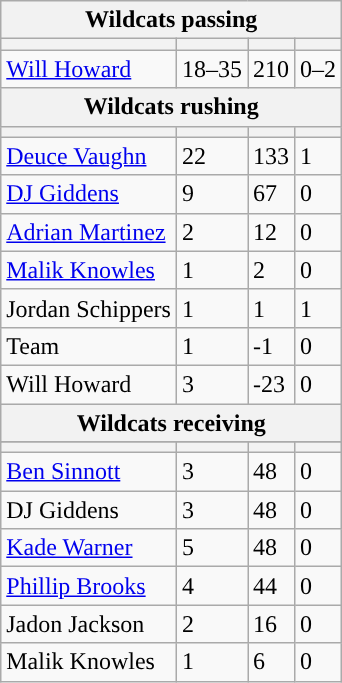<table class="wikitable plainrowheaders">
<tr>
<th colspan="6">Wildcats passing</th>
</tr>
<tr>
<th scope="col"></th>
<th scope="col"></th>
<th scope="col"></th>
<th scope="col"></th>
</tr>
<tr>
<td><a href='#'>Will Howard</a></td>
<td>18–35</td>
<td>210</td>
<td>0–2</td>
</tr>
<tr>
<th colspan="6">Wildcats rushing</th>
</tr>
<tr>
<th scope="col"></th>
<th scope="col"></th>
<th scope="col"></th>
<th scope="col"></th>
</tr>
<tr>
<td><a href='#'>Deuce Vaughn</a></td>
<td>22</td>
<td>133</td>
<td>1</td>
</tr>
<tr>
<td><a href='#'>DJ Giddens</a></td>
<td>9</td>
<td>67</td>
<td>0</td>
</tr>
<tr>
<td><a href='#'>Adrian Martinez</a></td>
<td>2</td>
<td>12</td>
<td>0</td>
</tr>
<tr>
<td><a href='#'>Malik Knowles</a></td>
<td>1</td>
<td>2</td>
<td>0</td>
</tr>
<tr>
<td>Jordan Schippers</td>
<td>1</td>
<td>1</td>
<td>1</td>
</tr>
<tr>
<td>Team</td>
<td>1</td>
<td>-1</td>
<td>0</td>
</tr>
<tr>
<td>Will Howard</td>
<td>3</td>
<td>-23</td>
<td>0</td>
</tr>
<tr>
<th colspan="6">Wildcats receiving</th>
</tr>
<tr>
</tr>
<tr>
<th scope="col"></th>
<th scope="col"></th>
<th scope="col"></th>
<th scope="col"></th>
</tr>
<tr>
<td><a href='#'>Ben Sinnott</a></td>
<td>3</td>
<td>48</td>
<td>0</td>
</tr>
<tr>
<td>DJ Giddens</td>
<td>3</td>
<td>48</td>
<td>0</td>
</tr>
<tr>
<td><a href='#'>Kade Warner</a></td>
<td>5</td>
<td>48</td>
<td>0</td>
</tr>
<tr>
<td><a href='#'>Phillip Brooks</a></td>
<td>4</td>
<td>44</td>
<td>0</td>
</tr>
<tr>
<td>Jadon Jackson</td>
<td>2</td>
<td>16</td>
<td>0</td>
</tr>
<tr>
<td>Malik Knowles</td>
<td>1</td>
<td>6</td>
<td>0</td>
</tr>
</table>
